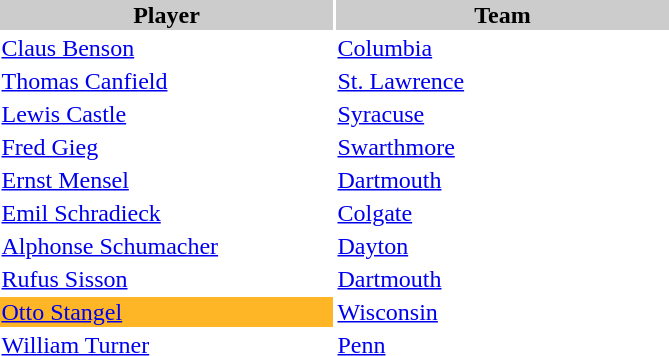<table style="width:450px" "border:'1' 'solid' 'gray'">
<tr>
<th style="background:#CCCCCC;width:50%">Player</th>
<th style="background:#CCCCCC;width:50%">Team</th>
</tr>
<tr>
<td><a href='#'>Claus Benson</a></td>
<td><a href='#'>Columbia</a></td>
</tr>
<tr>
<td><a href='#'>Thomas Canfield</a></td>
<td><a href='#'>St. Lawrence</a></td>
</tr>
<tr>
<td><a href='#'>Lewis Castle</a></td>
<td><a href='#'>Syracuse</a></td>
</tr>
<tr>
<td><a href='#'>Fred Gieg</a></td>
<td><a href='#'>Swarthmore</a></td>
</tr>
<tr>
<td><a href='#'>Ernst Mensel</a></td>
<td><a href='#'>Dartmouth</a></td>
</tr>
<tr>
<td><a href='#'>Emil Schradieck</a></td>
<td><a href='#'>Colgate</a></td>
</tr>
<tr>
<td><a href='#'>Alphonse Schumacher</a></td>
<td><a href='#'>Dayton</a></td>
</tr>
<tr>
<td><a href='#'>Rufus Sisson</a></td>
<td><a href='#'>Dartmouth</a></td>
</tr>
<tr>
<td style="background-color:#ffb626"><a href='#'>Otto Stangel</a></td>
<td><a href='#'>Wisconsin</a></td>
</tr>
<tr>
<td><a href='#'>William Turner</a></td>
<td><a href='#'>Penn</a></td>
</tr>
</table>
